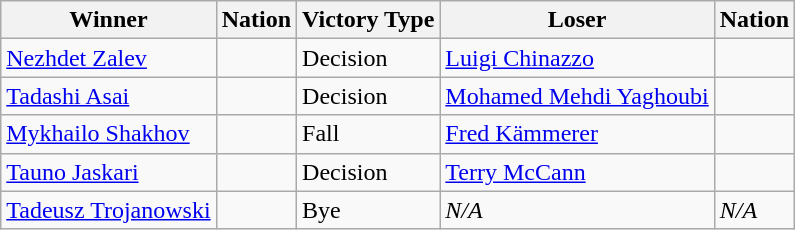<table class="wikitable sortable" style="text-align:left;">
<tr>
<th>Winner</th>
<th>Nation</th>
<th>Victory Type</th>
<th>Loser</th>
<th>Nation</th>
</tr>
<tr>
<td><a href='#'>Nezhdet Zalev</a></td>
<td></td>
<td>Decision</td>
<td><a href='#'>Luigi Chinazzo</a></td>
<td></td>
</tr>
<tr>
<td><a href='#'>Tadashi Asai</a></td>
<td></td>
<td>Decision</td>
<td><a href='#'>Mohamed Mehdi Yaghoubi</a></td>
<td></td>
</tr>
<tr>
<td><a href='#'>Mykhailo Shakhov</a></td>
<td></td>
<td>Fall</td>
<td><a href='#'>Fred Kämmerer</a></td>
<td></td>
</tr>
<tr>
<td><a href='#'>Tauno Jaskari</a></td>
<td></td>
<td>Decision</td>
<td><a href='#'>Terry McCann</a></td>
<td></td>
</tr>
<tr>
<td><a href='#'>Tadeusz Trojanowski</a></td>
<td></td>
<td>Bye</td>
<td><em>N/A</em></td>
<td><em>N/A</em></td>
</tr>
</table>
